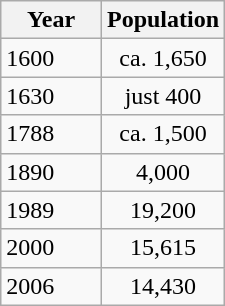<table class="wikitable sortable">
<tr class="hintergrundfarbe5">
<th width="45%">Year</th>
<th ! width="55%">Population</th>
</tr>
<tr>
<td>1600</td>
<td align="middle">ca. 1,650</td>
</tr>
<tr>
<td>1630</td>
<td align="middle">just 400</td>
</tr>
<tr>
<td>1788</td>
<td align="middle">ca. 1,500</td>
</tr>
<tr>
<td>1890</td>
<td align="middle">4,000</td>
</tr>
<tr>
<td>1989</td>
<td align="middle">19,200</td>
</tr>
<tr>
<td>2000</td>
<td align="middle">15,615</td>
</tr>
<tr>
<td>2006</td>
<td align="middle">14,430</td>
</tr>
</table>
